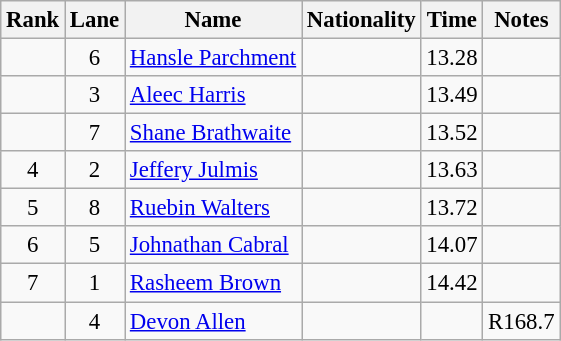<table class="wikitable sortable" style="text-align:center;font-size:95%">
<tr>
<th>Rank</th>
<th>Lane</th>
<th>Name</th>
<th>Nationality</th>
<th>Time</th>
<th>Notes</th>
</tr>
<tr>
<td></td>
<td>6</td>
<td align=left><a href='#'>Hansle Parchment</a></td>
<td align=left></td>
<td>13.28</td>
<td></td>
</tr>
<tr>
<td></td>
<td>3</td>
<td align=left><a href='#'>Aleec Harris</a></td>
<td align=left></td>
<td>13.49</td>
<td></td>
</tr>
<tr>
<td></td>
<td>7</td>
<td align=left><a href='#'>Shane Brathwaite</a></td>
<td align=left></td>
<td>13.52</td>
<td></td>
</tr>
<tr>
<td>4</td>
<td>2</td>
<td align=left><a href='#'>Jeffery Julmis</a></td>
<td align=left></td>
<td>13.63</td>
<td></td>
</tr>
<tr>
<td>5</td>
<td>8</td>
<td align=left><a href='#'>Ruebin Walters</a></td>
<td align=left></td>
<td>13.72</td>
<td></td>
</tr>
<tr>
<td>6</td>
<td>5</td>
<td align=left><a href='#'>Johnathan Cabral</a></td>
<td align=left></td>
<td>14.07</td>
<td></td>
</tr>
<tr>
<td>7</td>
<td>1</td>
<td align=left><a href='#'>Rasheem Brown</a></td>
<td align=left></td>
<td>14.42</td>
<td></td>
</tr>
<tr>
<td></td>
<td>4</td>
<td align=left><a href='#'>Devon Allen</a></td>
<td align=left></td>
<td></td>
<td>R168.7</td>
</tr>
</table>
